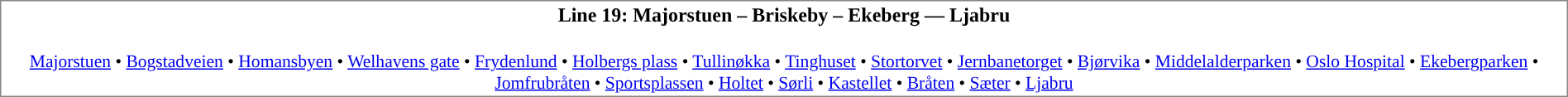<table align=left cellspacing=1 style="border:1px solid #888888;">
<tr>
<td align=center style="background:#"><span> <strong>Line 19: Majorstuen – Briskeby – Ekeberg — Ljabru</strong></span></td>
</tr>
<tr>
<td align="center" style="font-size: 90%;" colspan="2"><br><a href='#'>Majorstuen</a> • <a href='#'>Bogstadveien</a> • <a href='#'>Homansbyen</a> • <a href='#'>Welhavens gate</a> • <a href='#'>Frydenlund</a> • <a href='#'>Holbergs plass</a> • <a href='#'>Tullinøkka</a> • <a href='#'>Tinghuset</a> • <a href='#'>Stortorvet</a> • <a href='#'>Jernbanetorget</a> • <a href='#'>Bjørvika</a> • <a href='#'>Middelalderparken</a> • <a href='#'>Oslo Hospital</a> • <a href='#'>Ekebergparken</a> • <a href='#'>Jomfrubråten</a> • <a href='#'>Sportsplassen</a> • <a href='#'>Holtet</a> • <a href='#'>Sørli</a> • <a href='#'>Kastellet</a> • <a href='#'>Bråten</a> • <a href='#'>Sæter</a> • <a href='#'>Ljabru</a></td>
</tr>
</table>
